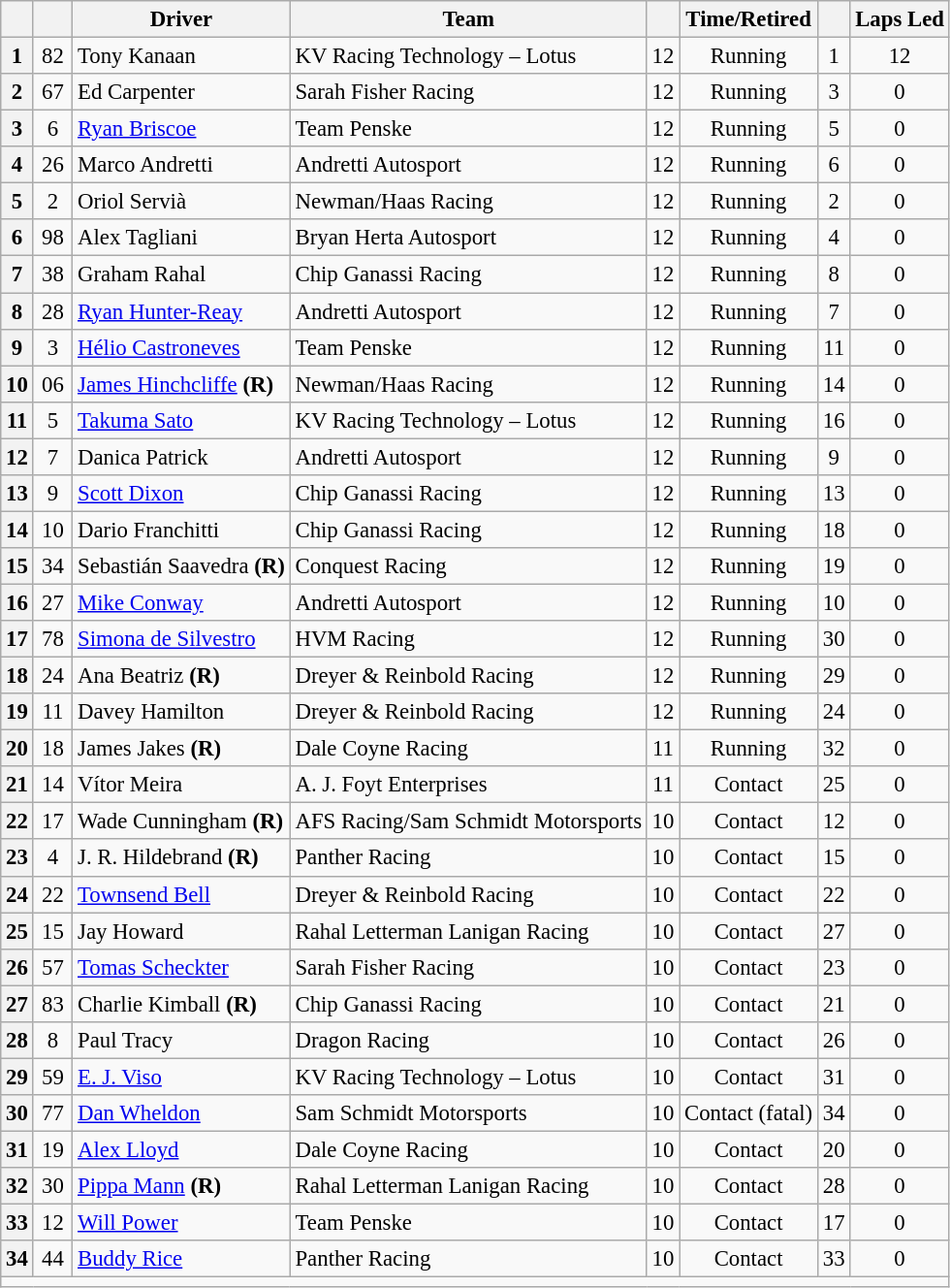<table class="wikitable" style="font-size:95%;">
<tr>
<th scope="col"></th>
<th scope="col"></th>
<th scope="col">Driver</th>
<th scope="col">Team</th>
<th scope="col"></th>
<th scope="col">Time/Retired</th>
<th scope="col"></th>
<th scope="col">Laps Led</th>
</tr>
<tr>
<th scope="row">1</th>
<td style="text-align:center;">82</td>
<td> Tony Kanaan</td>
<td>KV Racing Technology – Lotus</td>
<td style="text-align:center;">12</td>
<td style="text-align:center;">Running</td>
<td style="text-align:center;">1</td>
<td style="text-align:center;">12</td>
</tr>
<tr>
<th scope="row">2</th>
<td style="text-align:center;">67</td>
<td> Ed Carpenter</td>
<td>Sarah Fisher Racing</td>
<td style="text-align:center;">12</td>
<td style="text-align:center;">Running</td>
<td style="text-align:center;">3</td>
<td style="text-align:center;">0</td>
</tr>
<tr>
<th scope="row">3</th>
<td style="text-align:center;">6</td>
<td> <a href='#'>Ryan Briscoe</a></td>
<td>Team Penske</td>
<td style="text-align:center;">12</td>
<td style="text-align:center;">Running</td>
<td style="text-align:center;">5</td>
<td style="text-align:center;">0</td>
</tr>
<tr>
<th scope="row">4</th>
<td style="text-align:center;">26</td>
<td> Marco Andretti</td>
<td>Andretti Autosport</td>
<td style="text-align:center;">12</td>
<td style="text-align:center;">Running</td>
<td style="text-align:center;">6</td>
<td style="text-align:center;">0</td>
</tr>
<tr>
<th scope="row">5</th>
<td style="text-align:center; width:20px;">2</td>
<td> Oriol Servià</td>
<td>Newman/Haas Racing</td>
<td style="text-align:center;">12</td>
<td style="text-align:center;">Running</td>
<td style="text-align:center;">2</td>
<td style="text-align:center;">0</td>
</tr>
<tr>
<th scope="row">6</th>
<td style="text-align:center;">98</td>
<td> Alex Tagliani</td>
<td>Bryan Herta Autosport</td>
<td style="text-align:center;">12</td>
<td style="text-align:center;">Running</td>
<td style="text-align:center;">4</td>
<td style="text-align:center;">0</td>
</tr>
<tr>
<th scope="row">7</th>
<td style="text-align:center;">38</td>
<td> Graham Rahal</td>
<td>Chip Ganassi Racing</td>
<td style="text-align:center;">12</td>
<td style="text-align:center;">Running</td>
<td style="text-align:center;">8</td>
<td style="text-align:center;">0</td>
</tr>
<tr>
<th scope="row">8</th>
<td style="text-align:center;">28</td>
<td> <a href='#'>Ryan Hunter-Reay</a></td>
<td>Andretti Autosport</td>
<td style="text-align:center;">12</td>
<td style="text-align:center;">Running</td>
<td style="text-align:center;">7</td>
<td style="text-align:center;">0</td>
</tr>
<tr>
<th scope="row">9</th>
<td style="text-align:center;">3</td>
<td> <a href='#'>Hélio Castroneves</a></td>
<td>Team Penske</td>
<td style="text-align:center;">12</td>
<td style="text-align:center;">Running</td>
<td style="text-align:center;">11</td>
<td style="text-align:center;">0</td>
</tr>
<tr>
<th scope="row">10</th>
<td style="text-align:center;">06</td>
<td> <a href='#'>James Hinchcliffe</a> <strong>(R)</strong></td>
<td>Newman/Haas Racing</td>
<td style="text-align:center;">12</td>
<td style="text-align:center;">Running</td>
<td style="text-align:center;">14</td>
<td style="text-align:center;">0</td>
</tr>
<tr>
<th scope="row">11</th>
<td style="text-align:center;">5</td>
<td> <a href='#'>Takuma Sato</a></td>
<td>KV Racing Technology – Lotus</td>
<td style="text-align:center;">12</td>
<td style="text-align:center;">Running</td>
<td style="text-align:center;">16</td>
<td style="text-align:center;">0</td>
</tr>
<tr>
<th scope="row">12</th>
<td style="text-align:center;">7</td>
<td> Danica Patrick</td>
<td>Andretti Autosport</td>
<td style="text-align:center;">12</td>
<td style="text-align:center;">Running</td>
<td style="text-align:center;">9</td>
<td style="text-align:center;">0</td>
</tr>
<tr>
<th scope="row">13</th>
<td style="text-align:center;">9</td>
<td> <a href='#'>Scott Dixon</a></td>
<td>Chip Ganassi Racing</td>
<td style="text-align:center;">12</td>
<td style="text-align:center;">Running</td>
<td style="text-align:center;">13</td>
<td style="text-align:center;">0</td>
</tr>
<tr>
<th scope="row">14</th>
<td style="text-align:center;">10</td>
<td> Dario Franchitti</td>
<td>Chip Ganassi Racing</td>
<td style="text-align:center;">12</td>
<td style="text-align:center;">Running</td>
<td style="text-align:center;">18</td>
<td style="text-align:center;">0</td>
</tr>
<tr>
<th scope="row">15</th>
<td style="text-align:center;">34</td>
<td> Sebastián Saavedra <strong>(R)</strong></td>
<td>Conquest Racing</td>
<td style="text-align:center;">12</td>
<td style="text-align:center;">Running</td>
<td style="text-align:center;">19</td>
<td style="text-align:center;">0</td>
</tr>
<tr>
<th scope="row">16</th>
<td style="text-align:center;">27</td>
<td> <a href='#'>Mike Conway</a></td>
<td>Andretti Autosport</td>
<td style="text-align:center;">12</td>
<td style="text-align:center;">Running</td>
<td style="text-align:center;">10</td>
<td style="text-align:center;">0</td>
</tr>
<tr>
<th scope="row">17</th>
<td style="text-align:center;">78</td>
<td> <a href='#'>Simona de Silvestro</a></td>
<td>HVM Racing</td>
<td style="text-align:center;">12</td>
<td style="text-align:center;">Running</td>
<td style="text-align:center;">30</td>
<td style="text-align:center;">0</td>
</tr>
<tr>
<th scope="row">18</th>
<td style="text-align:center;">24</td>
<td> Ana Beatriz <strong>(R)</strong></td>
<td>Dreyer & Reinbold Racing</td>
<td style="text-align:center;">12</td>
<td style="text-align:center;">Running</td>
<td style="text-align:center;">29</td>
<td style="text-align:center;">0</td>
</tr>
<tr>
<th scope="row">19</th>
<td style="text-align:center;">11</td>
<td> Davey Hamilton</td>
<td>Dreyer & Reinbold Racing</td>
<td style="text-align:center;">12</td>
<td style="text-align:center;">Running</td>
<td style="text-align:center;">24</td>
<td style="text-align:center;">0</td>
</tr>
<tr>
<th scope="row">20</th>
<td style="text-align:center;">18</td>
<td> James Jakes <strong>(R)</strong></td>
<td>Dale Coyne Racing</td>
<td style="text-align:center;">11</td>
<td style="text-align:center;">Running</td>
<td style="text-align:center;">32</td>
<td style="text-align:center;">0</td>
</tr>
<tr>
<th scope="row">21</th>
<td style="text-align:center;">14</td>
<td> Vítor Meira</td>
<td>A. J. Foyt Enterprises</td>
<td style="text-align:center;">11</td>
<td style="text-align:center;">Contact</td>
<td style="text-align:center;">25</td>
<td style="text-align:center;">0</td>
</tr>
<tr>
<th scope="row">22</th>
<td style="text-align:center;">17</td>
<td> Wade Cunningham <strong>(R)</strong></td>
<td>AFS Racing/Sam Schmidt Motorsports</td>
<td style="text-align:center;">10</td>
<td style="text-align:center;">Contact</td>
<td style="text-align:center;">12</td>
<td style="text-align:center;">0</td>
</tr>
<tr>
<th scope="row">23</th>
<td style="text-align:center;">4</td>
<td> J. R. Hildebrand <strong>(R)</strong></td>
<td>Panther Racing</td>
<td style="text-align:center;">10</td>
<td style="text-align:center;">Contact</td>
<td style="text-align:center;">15</td>
<td style="text-align:center;">0</td>
</tr>
<tr>
<th scope="row">24</th>
<td style="text-align:center;">22</td>
<td> <a href='#'>Townsend Bell</a></td>
<td>Dreyer & Reinbold Racing</td>
<td style="text-align:center;">10</td>
<td style="text-align:center;">Contact</td>
<td style="text-align:center;">22</td>
<td style="text-align:center;">0</td>
</tr>
<tr>
<th scope="row">25</th>
<td style="text-align:center;">15</td>
<td> Jay Howard</td>
<td>Rahal Letterman Lanigan Racing</td>
<td style="text-align:center;">10</td>
<td style="text-align:center;">Contact</td>
<td style="text-align:center;">27</td>
<td style="text-align:center;">0</td>
</tr>
<tr>
<th scope="row">26</th>
<td style="text-align:center;">57</td>
<td> <a href='#'>Tomas Scheckter</a></td>
<td>Sarah Fisher Racing</td>
<td style="text-align:center;">10</td>
<td style="text-align:center;">Contact</td>
<td style="text-align:center;">23</td>
<td style="text-align:center;">0</td>
</tr>
<tr>
<th scope="row">27</th>
<td style="text-align:center;">83</td>
<td> Charlie Kimball <strong>(R)</strong></td>
<td>Chip Ganassi Racing</td>
<td style="text-align:center;">10</td>
<td style="text-align:center;">Contact</td>
<td style="text-align:center;">21</td>
<td style="text-align:center;">0</td>
</tr>
<tr>
<th scope="row">28</th>
<td style="text-align:center;">8</td>
<td> Paul Tracy</td>
<td>Dragon Racing</td>
<td style="text-align:center;">10</td>
<td style="text-align:center;">Contact</td>
<td style="text-align:center;">26</td>
<td style="text-align:center;">0</td>
</tr>
<tr>
<th scope="row">29</th>
<td align=center>59</td>
<td> <a href='#'>E. J. Viso</a></td>
<td>KV Racing Technology – Lotus</td>
<td style="text-align:center;">10</td>
<td style="text-align:center;">Contact</td>
<td style="text-align:center;">31</td>
<td style="text-align:center;">0</td>
</tr>
<tr>
<th scope="row">30</th>
<td align=center>77</td>
<td> <a href='#'>Dan Wheldon</a></td>
<td>Sam Schmidt Motorsports</td>
<td style="text-align:center;">10</td>
<td style="text-align:center;">Contact (fatal)</td>
<td style="text-align:center;">34</td>
<td style="text-align:center;">0</td>
</tr>
<tr>
<th scope="row">31</th>
<td style="text-align:center;">19</td>
<td> <a href='#'>Alex Lloyd</a></td>
<td>Dale Coyne Racing</td>
<td style="text-align:center;">10</td>
<td style="text-align:center;">Contact</td>
<td style="text-align:center;">20</td>
<td style="text-align:center;">0</td>
</tr>
<tr>
<th scope="row">32</th>
<td style="text-align:center;">30</td>
<td> <a href='#'>Pippa Mann</a> <strong>(R)</strong></td>
<td>Rahal Letterman Lanigan Racing</td>
<td style="text-align:center;">10</td>
<td style="text-align:center;">Contact</td>
<td style="text-align:center;">28</td>
<td style="text-align:center;">0</td>
</tr>
<tr>
<th scope="row">33</th>
<td style="text-align:center;">12</td>
<td> <a href='#'>Will Power</a></td>
<td>Team Penske</td>
<td style="text-align:center;">10</td>
<td style="text-align:center;">Contact</td>
<td style="text-align:center;">17</td>
<td style="text-align:center;">0</td>
</tr>
<tr>
<th scope="row">34</th>
<td style="text-align:center;">44</td>
<td> <a href='#'>Buddy Rice</a></td>
<td>Panther Racing</td>
<td style="text-align:center;">10</td>
<td style="text-align:center;">Contact</td>
<td style="text-align:center;">33</td>
<td style="text-align:center;">0</td>
</tr>
<tr class="sortbottom">
<td colspan="10"></td>
</tr>
</table>
